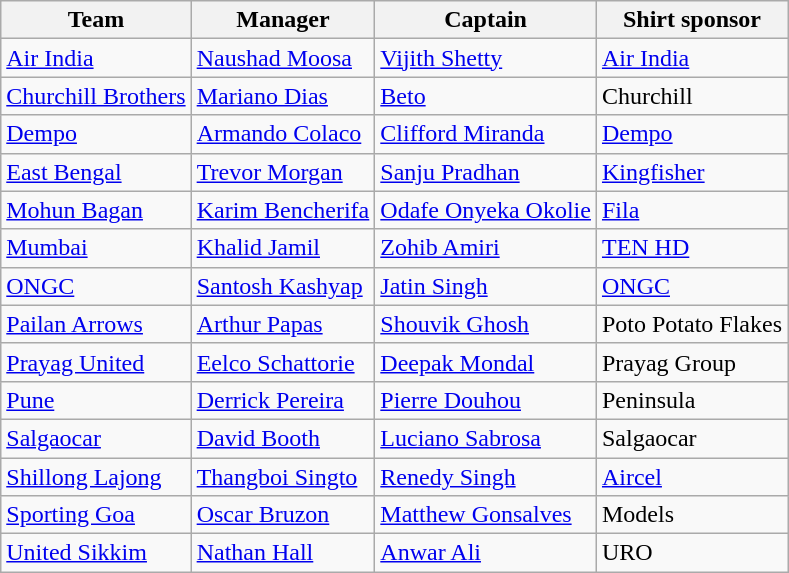<table class="wikitable sortable" style="text-align: left;">
<tr>
<th>Team</th>
<th>Manager</th>
<th>Captain</th>
<th>Shirt sponsor</th>
</tr>
<tr>
<td><a href='#'>Air India</a></td>
<td> <a href='#'>Naushad Moosa</a></td>
<td> <a href='#'>Vijith Shetty</a></td>
<td><a href='#'>Air India</a></td>
</tr>
<tr>
<td><a href='#'>Churchill Brothers</a></td>
<td> <a href='#'>Mariano Dias</a></td>
<td> <a href='#'>Beto</a></td>
<td>Churchill</td>
</tr>
<tr>
<td><a href='#'>Dempo</a></td>
<td> <a href='#'>Armando Colaco</a></td>
<td> <a href='#'>Clifford Miranda</a></td>
<td><a href='#'>Dempo</a></td>
</tr>
<tr>
<td><a href='#'>East Bengal</a></td>
<td> <a href='#'>Trevor Morgan</a></td>
<td> <a href='#'>Sanju Pradhan</a></td>
<td><a href='#'>Kingfisher</a></td>
</tr>
<tr>
<td><a href='#'>Mohun Bagan</a></td>
<td> <a href='#'>Karim Bencherifa</a></td>
<td> <a href='#'>Odafe Onyeka Okolie</a></td>
<td><a href='#'>Fila</a></td>
</tr>
<tr>
<td><a href='#'>Mumbai</a></td>
<td> <a href='#'>Khalid Jamil</a></td>
<td> <a href='#'>Zohib Amiri</a></td>
<td><a href='#'>TEN HD</a></td>
</tr>
<tr>
<td><a href='#'>ONGC</a></td>
<td> <a href='#'>Santosh Kashyap</a></td>
<td> <a href='#'>Jatin Singh</a></td>
<td><a href='#'>ONGC</a></td>
</tr>
<tr>
<td><a href='#'>Pailan Arrows</a></td>
<td> <a href='#'>Arthur Papas</a></td>
<td> <a href='#'>Shouvik Ghosh</a></td>
<td>Poto Potato Flakes</td>
</tr>
<tr>
<td><a href='#'>Prayag United</a></td>
<td> <a href='#'>Eelco Schattorie</a></td>
<td> <a href='#'>Deepak Mondal</a></td>
<td>Prayag Group</td>
</tr>
<tr>
<td><a href='#'>Pune</a></td>
<td> <a href='#'>Derrick Pereira</a></td>
<td> <a href='#'>Pierre Douhou</a></td>
<td>Peninsula</td>
</tr>
<tr>
<td><a href='#'>Salgaocar</a></td>
<td> <a href='#'>David Booth</a></td>
<td> <a href='#'>Luciano Sabrosa</a></td>
<td>Salgaocar</td>
</tr>
<tr>
<td><a href='#'>Shillong Lajong</a></td>
<td> <a href='#'>Thangboi Singto</a></td>
<td> <a href='#'>Renedy Singh</a></td>
<td><a href='#'>Aircel</a></td>
</tr>
<tr>
<td><a href='#'>Sporting Goa</a></td>
<td> <a href='#'>Oscar Bruzon</a></td>
<td> <a href='#'>Matthew Gonsalves</a></td>
<td>Models</td>
</tr>
<tr>
<td><a href='#'>United Sikkim</a></td>
<td> <a href='#'>Nathan Hall</a></td>
<td> <a href='#'>Anwar Ali</a></td>
<td>URO</td>
</tr>
</table>
